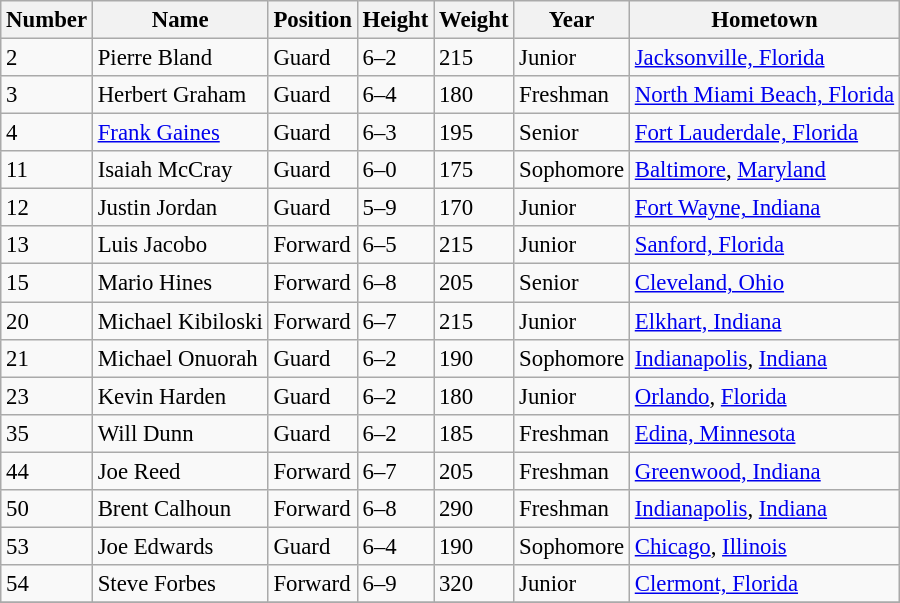<table class="wikitable" style="font-size: 95%;">
<tr>
<th>Number</th>
<th>Name</th>
<th>Position</th>
<th>Height</th>
<th>Weight</th>
<th>Year</th>
<th>Hometown</th>
</tr>
<tr>
<td>2</td>
<td>Pierre Bland</td>
<td>Guard</td>
<td>6–2</td>
<td>215</td>
<td>Junior</td>
<td><a href='#'>Jacksonville, Florida</a></td>
</tr>
<tr>
<td>3</td>
<td>Herbert Graham</td>
<td>Guard</td>
<td>6–4</td>
<td>180</td>
<td>Freshman</td>
<td><a href='#'>North Miami Beach, Florida</a></td>
</tr>
<tr>
<td>4</td>
<td><a href='#'>Frank Gaines</a></td>
<td>Guard</td>
<td>6–3</td>
<td>195</td>
<td>Senior</td>
<td><a href='#'>Fort Lauderdale, Florida</a></td>
</tr>
<tr>
<td>11</td>
<td>Isaiah McCray</td>
<td>Guard</td>
<td>6–0</td>
<td>175</td>
<td>Sophomore</td>
<td><a href='#'>Baltimore</a>, <a href='#'>Maryland</a></td>
</tr>
<tr>
<td>12</td>
<td>Justin Jordan</td>
<td>Guard</td>
<td>5–9</td>
<td>170</td>
<td>Junior</td>
<td><a href='#'>Fort Wayne, Indiana</a></td>
</tr>
<tr>
<td>13</td>
<td>Luis Jacobo</td>
<td>Forward</td>
<td>6–5</td>
<td>215</td>
<td>Junior</td>
<td><a href='#'>Sanford, Florida</a></td>
</tr>
<tr>
<td>15</td>
<td>Mario Hines</td>
<td>Forward</td>
<td>6–8</td>
<td>205</td>
<td>Senior</td>
<td><a href='#'>Cleveland, Ohio</a></td>
</tr>
<tr>
<td>20</td>
<td>Michael Kibiloski</td>
<td>Forward</td>
<td>6–7</td>
<td>215</td>
<td>Junior</td>
<td><a href='#'>Elkhart, Indiana</a></td>
</tr>
<tr>
<td>21</td>
<td>Michael Onuorah</td>
<td>Guard</td>
<td>6–2</td>
<td>190</td>
<td>Sophomore</td>
<td><a href='#'>Indianapolis</a>, <a href='#'>Indiana</a></td>
</tr>
<tr>
<td>23</td>
<td>Kevin Harden</td>
<td>Guard</td>
<td>6–2</td>
<td>180</td>
<td>Junior</td>
<td><a href='#'>Orlando</a>, <a href='#'>Florida</a></td>
</tr>
<tr>
<td>35</td>
<td>Will Dunn</td>
<td>Guard</td>
<td>6–2</td>
<td>185</td>
<td>Freshman</td>
<td><a href='#'>Edina, Minnesota</a></td>
</tr>
<tr>
<td>44</td>
<td>Joe Reed</td>
<td>Forward</td>
<td>6–7</td>
<td>205</td>
<td>Freshman</td>
<td><a href='#'>Greenwood, Indiana</a></td>
</tr>
<tr>
<td>50</td>
<td>Brent Calhoun</td>
<td>Forward</td>
<td>6–8</td>
<td>290</td>
<td>Freshman</td>
<td><a href='#'>Indianapolis</a>, <a href='#'>Indiana</a></td>
</tr>
<tr>
<td>53</td>
<td>Joe Edwards</td>
<td>Guard</td>
<td>6–4</td>
<td>190</td>
<td>Sophomore</td>
<td><a href='#'>Chicago</a>, <a href='#'>Illinois</a></td>
</tr>
<tr>
<td>54</td>
<td>Steve Forbes</td>
<td>Forward</td>
<td>6–9</td>
<td>320</td>
<td>Junior</td>
<td><a href='#'>Clermont, Florida</a></td>
</tr>
<tr>
</tr>
</table>
